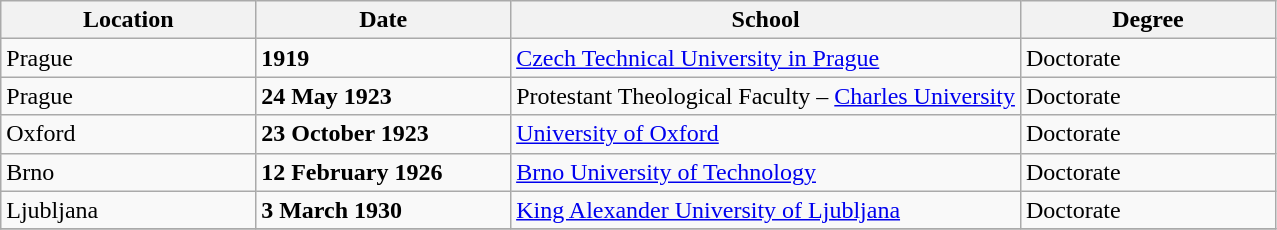<table class="wikitable";>
<tr>
<th style="width:20%;">Location</th>
<th style="width:20%;">Date</th>
<th style="width:40%;">School</th>
<th style="width:20%;">Degree</th>
</tr>
<tr>
<td>Prague</td>
<td><strong>1919</strong></td>
<td><a href='#'>Czech Technical University in Prague</a></td>
<td>Doctorate</td>
</tr>
<tr>
<td>Prague</td>
<td><strong>24 May 1923</strong></td>
<td>Protestant Theological Faculty – <a href='#'>Charles University</a></td>
<td>Doctorate</td>
</tr>
<tr>
<td>Oxford</td>
<td><strong>23 October 1923</strong></td>
<td><a href='#'>University of Oxford</a></td>
<td>Doctorate</td>
</tr>
<tr>
<td>Brno</td>
<td><strong>12 February 1926</strong></td>
<td><a href='#'>Brno University of Technology</a></td>
<td>Doctorate</td>
</tr>
<tr>
<td>Ljubljana</td>
<td><strong>3 March 1930</strong></td>
<td><a href='#'>King Alexander University of Ljubljana</a></td>
<td>Doctorate</td>
</tr>
<tr>
</tr>
</table>
